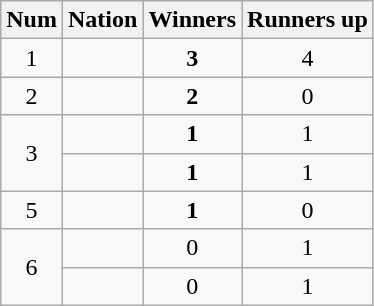<table class="wikitable align=center">
<tr>
<th>Num</th>
<th>Nation</th>
<th>Winners</th>
<th>Runners up</th>
</tr>
<tr align=center>
<td>1</td>
<td align=left></td>
<td><strong>3</strong></td>
<td>4</td>
</tr>
<tr align=center>
<td>2</td>
<td align=left></td>
<td><strong>2</strong></td>
<td>0</td>
</tr>
<tr align=center>
<td rowspan=2>3</td>
<td align=left></td>
<td><strong>1</strong></td>
<td>1</td>
</tr>
<tr align=center>
<td align=left></td>
<td><strong>1</strong></td>
<td>1</td>
</tr>
<tr align=center>
<td>5</td>
<td align=left></td>
<td><strong>1</strong></td>
<td>0</td>
</tr>
<tr align=center>
<td rowspan=2>6</td>
<td align=left></td>
<td>0</td>
<td>1</td>
</tr>
<tr align=center>
<td align=left></td>
<td>0</td>
<td>1</td>
</tr>
</table>
